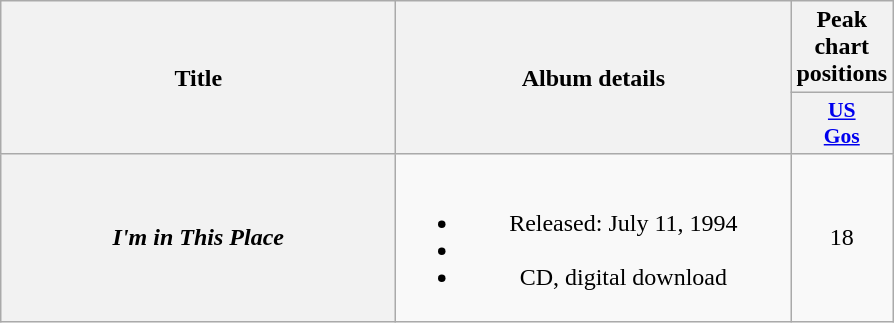<table class="wikitable plainrowheaders" style="text-align:center;">
<tr>
<th scope="col" rowspan="2" style="width:16em;">Title</th>
<th scope="col" rowspan="2" style="width:16em;">Album details</th>
<th scope="col">Peak chart positions</th>
</tr>
<tr>
<th style="width:3em; font-size:90%"><a href='#'>US<br>Gos</a></th>
</tr>
<tr>
<th scope="row"><em>I'm in This Place</em></th>
<td><br><ul><li>Released: July 11, 1994</li><li></li><li>CD, digital download</li></ul></td>
<td>18</td>
</tr>
</table>
